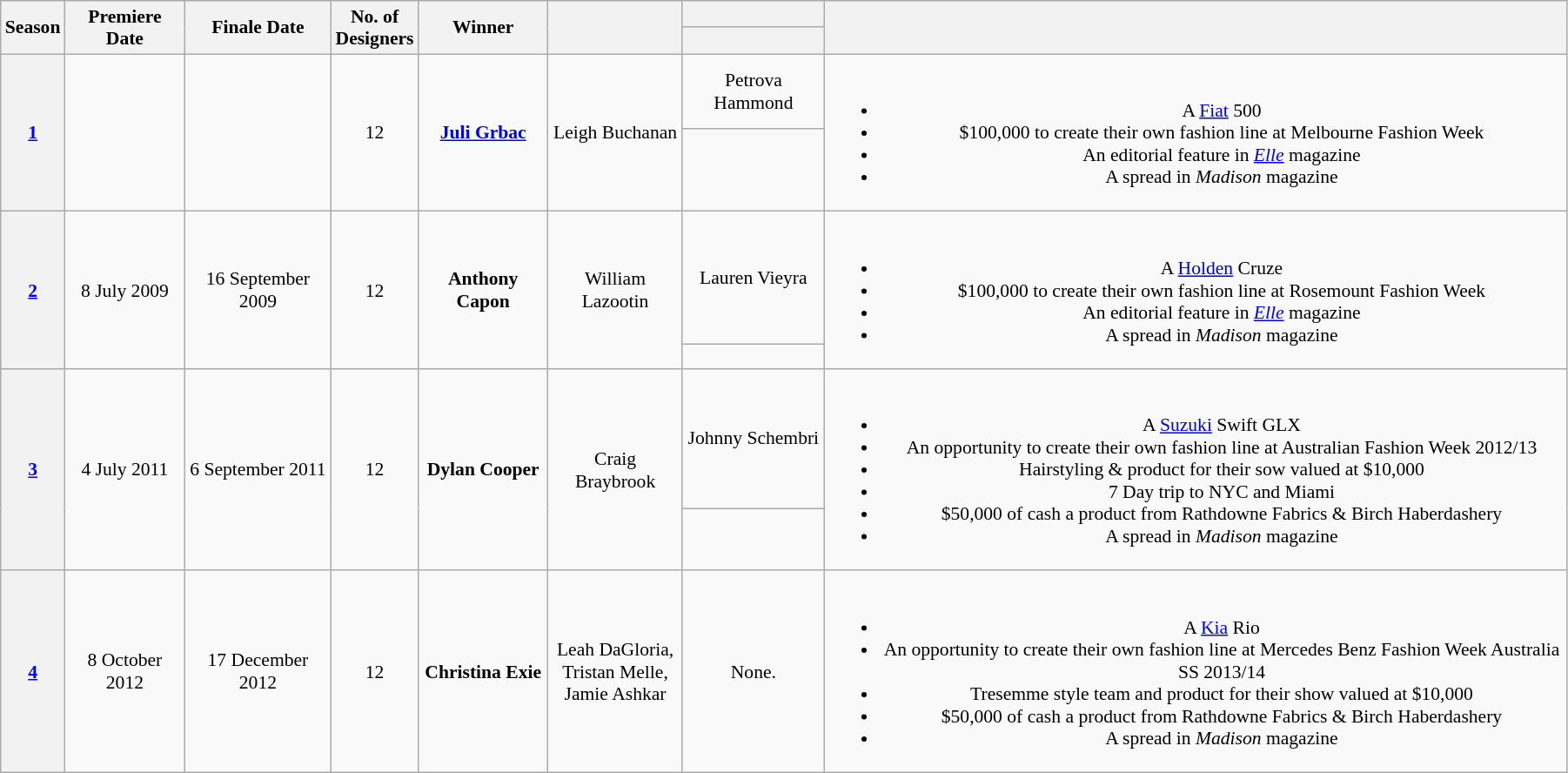<table class="wikitable" style="font-size:90%; width:95%; text-align:center">
<tr>
<th rowspan=2>Season</th>
<th rowspan=2>Premiere Date</th>
<th rowspan=2>Finale Date</th>
<th rowspan=2>No. of<br>Designers</th>
<th rowspan=2>Winner</th>
<th rowspan=2></th>
<th></th>
<th rowspan=2></th>
</tr>
<tr>
<th></th>
</tr>
<tr>
<th rowspan=2><strong><a href='#'>1</a></strong></th>
<td rowspan=2></td>
<td rowspan=2></td>
<td rowspan=2>12</td>
<td rowspan=2><strong><a href='#'>Juli Grbac</a></strong></td>
<td rowspan=2>Leigh Buchanan</td>
<td height=50>Petrova Hammond</td>
<td rowspan=2><br><ul><li>A <a href='#'>Fiat</a> 500</li><li>$100,000 to create their own fashion line at Melbourne Fashion Week</li><li>An editorial feature in <em><a href='#'>Elle</a></em> magazine</li><li>A spread in <em>Madison</em> magazine</li></ul></td>
</tr>
<tr>
<td></td>
</tr>
<tr>
<th rowspan=2><strong><a href='#'>2</a></strong></th>
<td rowspan=2>8 July 2009</td>
<td rowspan=2>16 September 2009</td>
<td rowspan=2>12</td>
<td rowspan=2><strong>Anthony Capon</strong></td>
<td rowspan=2>William Lazootin</td>
<td height=95>Lauren Vieyra</td>
<td rowspan=2><br><ul><li>A <a href='#'>Holden</a> Cruze</li><li>$100,000 to create their own fashion line at Rosemount Fashion Week</li><li>An editorial feature in <em><a href='#'>Elle</a></em> magazine</li><li>A spread in <em>Madison</em> magazine</li></ul></td>
</tr>
<tr>
<td></td>
</tr>
<tr>
<th rowspan=2><strong> <a href='#'>3</a></strong></th>
<td rowspan=2>4 July 2011</td>
<td rowspan=2>6 September 2011</td>
<td rowspan=2>12</td>
<td rowspan=2><strong>Dylan Cooper</strong></td>
<td rowspan=2>Craig Braybrook</td>
<td height=100>Johnny Schembri</td>
<td rowspan=2><br><ul><li>A <a href='#'>Suzuki</a> Swift GLX</li><li>An opportunity to create their own fashion line at Australian Fashion Week 2012/13</li><li>Hairstyling & product for their sow valued at $10,000</li><li>7 Day trip to NYC and Miami</li><li>$50,000 of cash a product from Rathdowne Fabrics & Birch Haberdashery</li><li>A spread in <em>Madison</em> magazine</li></ul></td>
</tr>
<tr>
<td></td>
</tr>
<tr>
<th rowspan=2><strong> <a href='#'>4</a></strong></th>
<td rowspan=2>8 October 2012</td>
<td rowspan=2>17 December 2012</td>
<td rowspan=2>12</td>
<td rowspan=2><strong>Christina Exie</strong></td>
<td rowspan=2>Leah DaGloria,<br>Tristan Melle,<br>Jamie Ashkar</td>
<td>None.</td>
<td rowspan=2><br><ul><li>A <a href='#'>Kia</a> Rio</li><li>An opportunity to create their own fashion line at Mercedes Benz Fashion Week Australia SS 2013/14</li><li>Tresemme style team and product for their show valued at $10,000</li><li>$50,000 of cash a product from Rathdowne Fabrics & Birch Haberdashery</li><li>A spread in <em>Madison</em> magazine</li></ul></td>
</tr>
</table>
